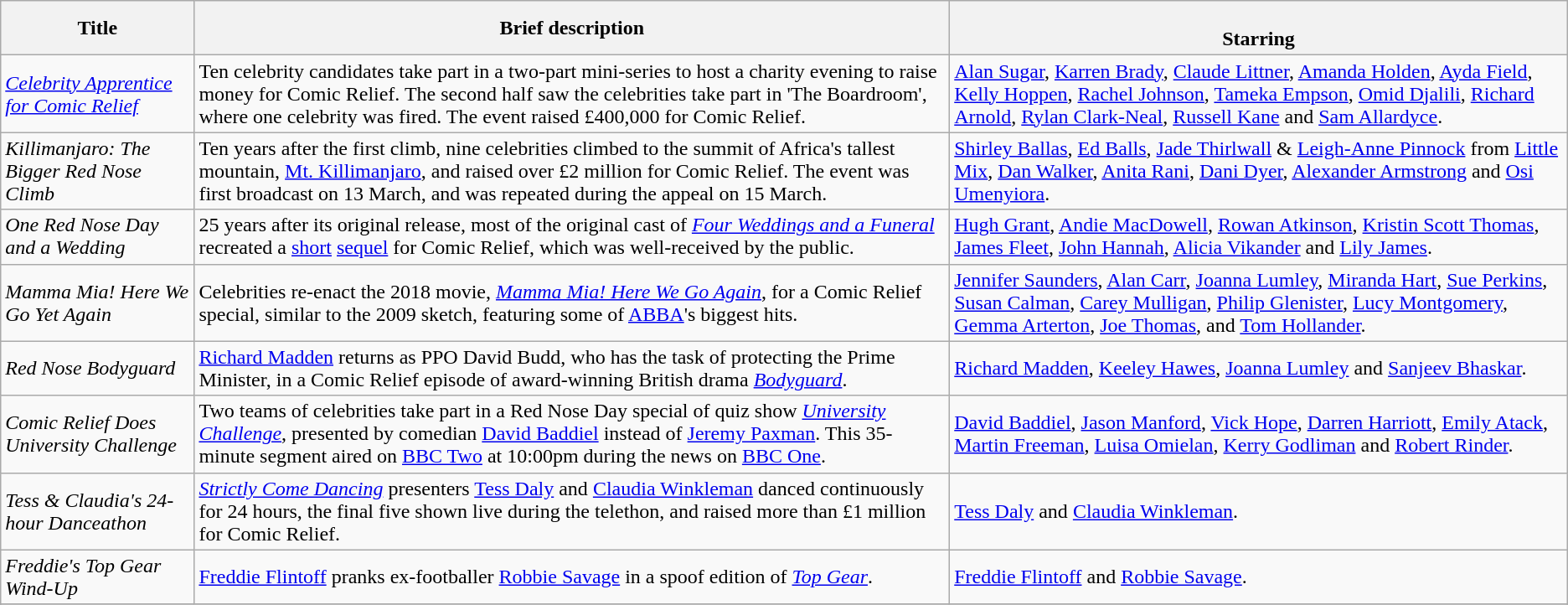<table class="wikitable">
<tr>
<th>Title</th>
<th>Brief description</th>
<th><br>Starring</th>
</tr>
<tr>
<td><em><a href='#'>Celebrity Apprentice for Comic Relief</a></em></td>
<td>Ten celebrity candidates take part in a two-part mini-series to host a charity evening to raise money for Comic Relief. The second half saw the celebrities take part in 'The Boardroom', where one celebrity was fired. The event raised £400,000 for Comic Relief.</td>
<td><a href='#'>Alan Sugar</a>, <a href='#'>Karren Brady</a>, <a href='#'>Claude Littner</a>, <a href='#'>Amanda Holden</a>, <a href='#'>Ayda Field</a>, <a href='#'>Kelly Hoppen</a>, <a href='#'>Rachel Johnson</a>, <a href='#'>Tameka Empson</a>, <a href='#'>Omid Djalili</a>, <a href='#'>Richard Arnold</a>, <a href='#'>Rylan Clark-Neal</a>, <a href='#'>Russell Kane</a> and <a href='#'>Sam Allardyce</a>.</td>
</tr>
<tr>
<td><em>Killimanjaro: The Bigger Red Nose Climb</em></td>
<td>Ten years after the first climb, nine celebrities climbed to the summit of Africa's tallest mountain, <a href='#'>Mt. Killimanjaro</a>, and raised over £2 million for Comic Relief. The event was first broadcast on 13 March, and was repeated during the appeal on 15 March.</td>
<td><a href='#'>Shirley Ballas</a>, <a href='#'>Ed Balls</a>, <a href='#'>Jade Thirlwall</a> & <a href='#'>Leigh-Anne Pinnock</a> from <a href='#'>Little Mix</a>, <a href='#'>Dan Walker</a>, <a href='#'>Anita Rani</a>, <a href='#'>Dani Dyer</a>, <a href='#'>Alexander Armstrong</a> and <a href='#'>Osi Umenyiora</a>.</td>
</tr>
<tr>
<td><em>One Red Nose Day and a Wedding</em></td>
<td>25 years after its original release, most of the original cast of <em><a href='#'>Four Weddings and a Funeral</a></em> recreated a <a href='#'>short</a> <a href='#'>sequel</a> for Comic Relief, which was well-received by the public.</td>
<td><a href='#'>Hugh Grant</a>, <a href='#'>Andie MacDowell</a>, <a href='#'>Rowan Atkinson</a>, <a href='#'>Kristin Scott Thomas</a>, <a href='#'>James Fleet</a>, <a href='#'>John Hannah</a>, <a href='#'>Alicia Vikander</a> and <a href='#'>Lily James</a>.</td>
</tr>
<tr>
<td><em>Mamma Mia! Here We Go Yet Again</em></td>
<td>Celebrities re-enact the 2018 movie, <em><a href='#'>Mamma Mia! Here We Go Again</a></em>, for a Comic Relief special, similar to the 2009 sketch, featuring some of <a href='#'>ABBA</a>'s biggest hits.</td>
<td><a href='#'>Jennifer Saunders</a>, <a href='#'>Alan Carr</a>, <a href='#'>Joanna Lumley</a>, <a href='#'>Miranda Hart</a>, <a href='#'>Sue Perkins</a>, <a href='#'>Susan Calman</a>, <a href='#'>Carey Mulligan</a>, <a href='#'>Philip Glenister</a>, <a href='#'>Lucy Montgomery</a>, <a href='#'>Gemma Arterton</a>, <a href='#'>Joe Thomas</a>, and <a href='#'>Tom Hollander</a>.</td>
</tr>
<tr>
<td><em>Red Nose Bodyguard</em></td>
<td><a href='#'>Richard Madden</a> returns as PPO David Budd, who has the task of protecting the Prime Minister, in a Comic Relief episode of award-winning British drama <em><a href='#'>Bodyguard</a></em>.</td>
<td><a href='#'>Richard Madden</a>, <a href='#'>Keeley Hawes</a>, <a href='#'>Joanna Lumley</a> and <a href='#'>Sanjeev Bhaskar</a>.</td>
</tr>
<tr>
<td><em>Comic Relief Does University Challenge</em></td>
<td>Two teams of celebrities take part in a Red Nose Day special of quiz show <em><a href='#'>University Challenge</a></em>, presented by comedian <a href='#'>David Baddiel</a> instead of <a href='#'>Jeremy Paxman</a>. This 35-minute segment aired on <a href='#'>BBC Two</a> at 10:00pm during the news on <a href='#'>BBC One</a>.</td>
<td><a href='#'>David Baddiel</a>, <a href='#'>Jason Manford</a>, <a href='#'>Vick Hope</a>, <a href='#'>Darren Harriott</a>, <a href='#'>Emily Atack</a>, <a href='#'>Martin Freeman</a>, <a href='#'>Luisa Omielan</a>, <a href='#'>Kerry Godliman</a> and <a href='#'>Robert Rinder</a>.</td>
</tr>
<tr>
<td><em>Tess & Claudia's 24-hour Danceathon</em></td>
<td><em><a href='#'>Strictly Come Dancing</a></em> presenters <a href='#'>Tess Daly</a> and <a href='#'>Claudia Winkleman</a> danced continuously for 24 hours, the final five shown live during the telethon, and raised more than £1 million for Comic Relief.</td>
<td><a href='#'>Tess Daly</a> and <a href='#'>Claudia Winkleman</a>.</td>
</tr>
<tr>
<td><em>Freddie's Top Gear Wind-Up</em></td>
<td><a href='#'>Freddie Flintoff</a> pranks ex-footballer <a href='#'>Robbie Savage</a> in a spoof edition of <em><a href='#'>Top Gear</a></em>.</td>
<td><a href='#'>Freddie Flintoff</a> and <a href='#'>Robbie Savage</a>.</td>
</tr>
<tr>
</tr>
<tr>
</tr>
<tr>
</tr>
<tr>
</tr>
<tr>
</tr>
<tr>
</tr>
<tr>
</tr>
</table>
